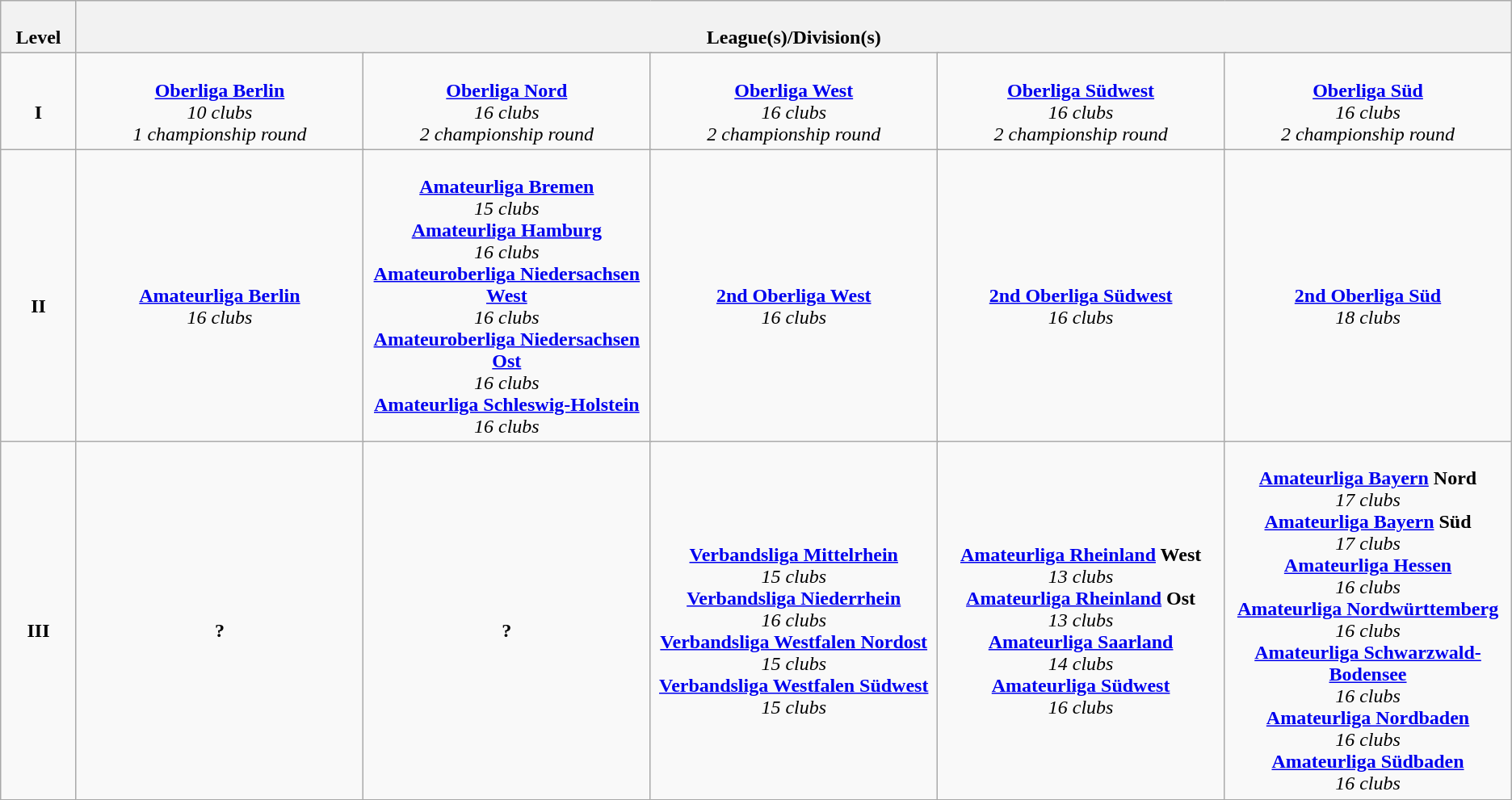<table class="wikitable" style="text-align: center;">
<tr>
<th colspan="1" width="4%"><br>Level</th>
<th colspan="10" width="96%"><br>League(s)/Division(s)</th>
</tr>
<tr>
<td colspan="1" width="5%"><br><strong>I</strong></td>
<td colspan="2" width="19%"><br><strong><a href='#'>Oberliga Berlin</a></strong><br>
<em>10 clubs</em><br>
<em>1 championship round</em><br></td>
<td colspan="2" width="19%"><br><strong><a href='#'>Oberliga Nord</a></strong><br>
<em>16 clubs</em><br>
<em>2 championship round</em><br></td>
<td colspan="2" width="19%"><br><strong><a href='#'>Oberliga West</a></strong><br>
<em>16 clubs</em><br>
<em>2 championship round</em><br></td>
<td colspan="2" width="19%"><br><strong><a href='#'>Oberliga Südwest</a></strong><br>
<em>16 clubs</em><br>
<em>2 championship round</em><br></td>
<td colspan="2" width="19%"><br><strong><a href='#'>Oberliga Süd</a></strong><br>
<em>16 clubs</em><br>
<em>2 championship round</em><br></td>
</tr>
<tr>
<td colspan="1" width="5%"><br><strong>II</strong></td>
<td colspan="2" width="19%"><br><strong><a href='#'>Amateurliga Berlin</a></strong><br>
<em>16 clubs</em><br></td>
<td colspan="2" width="19%"><br><strong><a href='#'>Amateurliga Bremen</a></strong><br>
<em>15 clubs</em><br>
<strong><a href='#'>Amateurliga Hamburg</a></strong><br>
<em>16 clubs</em><br>
<strong><a href='#'>Amateuroberliga Niedersachsen West</a></strong><br>
<em>16 clubs</em><br>
<strong><a href='#'>Amateuroberliga Niedersachsen Ost</a></strong><br>
<em>16 clubs</em><br>
<strong><a href='#'>Amateurliga Schleswig-Holstein</a></strong><br>
<em>16 clubs</em><br></td>
<td colspan="2" width="19%"><br><strong><a href='#'>2nd Oberliga West</a></strong><br>
<em>16 clubs</em><br></td>
<td colspan="2" width="19%"><br><strong><a href='#'>2nd Oberliga Südwest</a></strong><br>
<em>16 clubs</em><br></td>
<td colspan="2" width="19%"><br><strong><a href='#'>2nd Oberliga Süd</a></strong><br>
<em>18 clubs</em><br></td>
</tr>
<tr>
<td colspan="1" width="5%"><br><strong>III</strong></td>
<td colspan="2" width="19%"><br><strong>?</strong><br></td>
<td colspan="2" width="19%"><br><strong>?</strong><br></td>
<td colspan="2" width="19%"><br><strong><a href='#'>Verbandsliga Mittelrhein</a></strong><br>
<em>15 clubs</em><br>
<strong><a href='#'>Verbandsliga Niederrhein</a></strong><br>
<em>16 clubs</em><br>
<strong><a href='#'>Verbandsliga Westfalen Nordost</a></strong><br>
<em>15 clubs</em><br>
<strong><a href='#'>Verbandsliga Westfalen Südwest</a></strong><br>
<em>15 clubs</em><br></td>
<td colspan="2" width="19%"><br><strong><a href='#'>Amateurliga Rheinland</a> West</strong><br>
<em>13 clubs</em><br>
<strong><a href='#'>Amateurliga Rheinland</a> Ost</strong><br>
<em>13 clubs</em><br>
<strong><a href='#'>Amateurliga Saarland</a></strong><br>
<em>14 clubs</em><br>
<strong><a href='#'>Amateurliga Südwest</a></strong><br>
<em>16 clubs</em><br></td>
<td colspan="2" width="19%"><br><strong><a href='#'>Amateurliga Bayern</a> Nord</strong><br>
<em>17 clubs</em><br>
<strong><a href='#'>Amateurliga Bayern</a> Süd</strong><br>
<em>17 clubs</em><br>
<strong><a href='#'>Amateurliga Hessen</a></strong><br>
<em>16 clubs</em><br>
<strong><a href='#'>Amateurliga Nordwürttemberg</a></strong><br>
<em>16 clubs</em><br>
<strong><a href='#'>Amateurliga Schwarzwald-Bodensee</a></strong><br>
<em>16 clubs</em><br>
<strong><a href='#'>Amateurliga Nordbaden</a></strong><br>
<em>16 clubs</em><br>
<strong><a href='#'>Amateurliga Südbaden</a></strong><br>
<em>16 clubs</em><br></td>
</tr>
</table>
